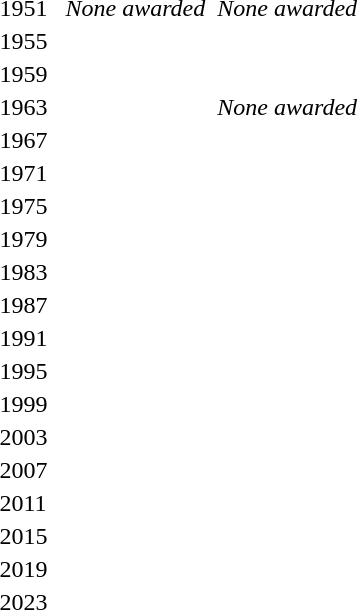<table>
<tr>
<td>1951</td>
<td></td>
<td> <em>None awarded</em></td>
<td> <em>None awarded</em></td>
</tr>
<tr>
<td>1955</td>
<td></td>
<td></td>
<td></td>
</tr>
<tr>
<td>1959</td>
<td></td>
<td></td>
<td></td>
</tr>
<tr>
<td>1963</td>
<td></td>
<td></td>
<td> <em>None awarded</em></td>
</tr>
<tr>
<td>1967</td>
<td></td>
<td></td>
<td></td>
</tr>
<tr>
<td>1971</td>
<td></td>
<td></td>
<td></td>
</tr>
<tr>
<td>1975</td>
<td></td>
<td></td>
<td></td>
</tr>
<tr>
<td>1979</td>
<td></td>
<td></td>
<td></td>
</tr>
<tr>
<td>1983</td>
<td></td>
<td></td>
<td></td>
</tr>
<tr>
<td>1987</td>
<td></td>
<td></td>
<td></td>
</tr>
<tr>
<td>1991</td>
<td></td>
<td></td>
<td></td>
</tr>
<tr>
<td>1995</td>
<td></td>
<td></td>
<td></td>
</tr>
<tr>
<td>1999</td>
<td></td>
<td></td>
<td></td>
</tr>
<tr>
<td>2003</td>
<td></td>
<td></td>
<td></td>
</tr>
<tr>
<td>2007<br></td>
<td></td>
<td></td>
<td></td>
</tr>
<tr>
<td>2011<br></td>
<td></td>
<td></td>
<td></td>
</tr>
<tr>
<td>2015<br></td>
<td></td>
<td></td>
<td></td>
</tr>
<tr>
<td>2019<br></td>
<td></td>
<td></td>
<td></td>
</tr>
<tr>
<td>2023<br></td>
<td></td>
<td></td>
<td></td>
</tr>
</table>
